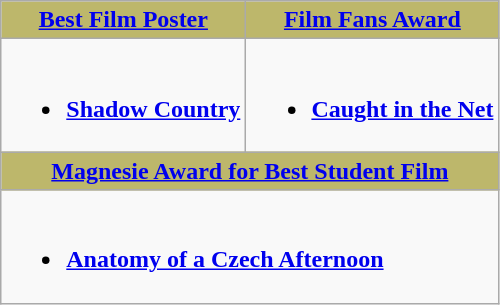<table class=wikitable>
<tr>
<th style="background:#BDB76B;"><a href='#'>Best Film Poster</a></th>
<th style="background:#BDB76B;"><a href='#'>Film Fans Award</a></th>
</tr>
<tr>
<td valign="top"><br><ul><li><strong><a href='#'>Shadow Country</a></strong></li></ul></td>
<td valign="top"><br><ul><li><strong><a href='#'>Caught in the Net</a></strong></li></ul></td>
</tr>
<tr>
<th style="background:#BDB76B;" colspan="2"><a href='#'>Magnesie Award for Best Student Film</a></th>
</tr>
<tr>
<td colspan="2"><br><ul><li><strong><a href='#'>Anatomy of a Czech Afternoon</a></strong></li></ul></td>
</tr>
</table>
